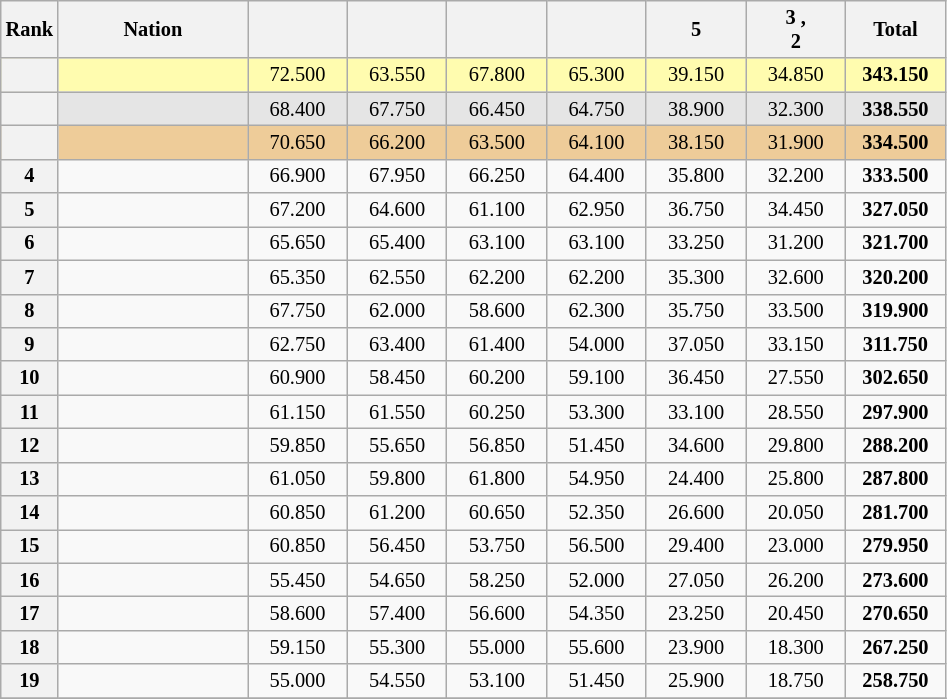<table class="wikitable sortable" style="text-align:center; font-size:85%">
<tr>
<th scope="col" style="width:20px;">Rank</th>
<th scope="col" style="width:120px;">Nation</th>
<th scope="col" style="width:60px;"></th>
<th scope="col" style="width:60px;"></th>
<th scope="col" style="width:60px;"></th>
<th scope="col" style="width:60px;"></th>
<th scope="col" style="width:60px;">5 </th>
<th scope="col" style="width:60px;">3 ,<br>2 </th>
<th ! scope="col" style="width:60px;">Total</th>
</tr>
<tr bgcolor=fffcaf>
<th scope=row></th>
<td align=left></td>
<td>72.500</td>
<td>63.550</td>
<td>67.800</td>
<td>65.300</td>
<td>39.150</td>
<td>34.850</td>
<td><strong>343.150</strong></td>
</tr>
<tr bgcolor=e5e5e5>
<th scope=row></th>
<td align=left></td>
<td>68.400</td>
<td>67.750</td>
<td>66.450</td>
<td>64.750</td>
<td>38.900</td>
<td>32.300</td>
<td><strong>338.550</strong></td>
</tr>
<tr bgcolor=eecc99>
<th scope=row></th>
<td align=left></td>
<td>70.650</td>
<td>66.200</td>
<td>63.500</td>
<td>64.100</td>
<td>38.150</td>
<td>31.900</td>
<td><strong>334.500</strong></td>
</tr>
<tr>
<th scope=row>4</th>
<td align=left></td>
<td>66.900</td>
<td>67.950</td>
<td>66.250</td>
<td>64.400</td>
<td>35.800</td>
<td>32.200</td>
<td><strong>333.500</strong></td>
</tr>
<tr>
<th scope=row>5</th>
<td align=left></td>
<td>67.200</td>
<td>64.600</td>
<td>61.100</td>
<td>62.950</td>
<td>36.750</td>
<td>34.450</td>
<td><strong>327.050</strong></td>
</tr>
<tr>
<th scope=row>6</th>
<td align=left></td>
<td>65.650</td>
<td>65.400</td>
<td>63.100</td>
<td>63.100</td>
<td>33.250</td>
<td>31.200</td>
<td><strong>321.700</strong></td>
</tr>
<tr>
<th scope=row>7</th>
<td align=left></td>
<td>65.350</td>
<td>62.550</td>
<td>62.200</td>
<td>62.200</td>
<td>35.300</td>
<td>32.600</td>
<td><strong>320.200</strong></td>
</tr>
<tr>
<th scope=row>8</th>
<td align=left></td>
<td>67.750</td>
<td>62.000</td>
<td>58.600</td>
<td>62.300</td>
<td>35.750</td>
<td>33.500</td>
<td><strong>319.900</strong></td>
</tr>
<tr>
<th scope=row>9</th>
<td align=left></td>
<td>62.750</td>
<td>63.400</td>
<td>61.400</td>
<td>54.000</td>
<td>37.050</td>
<td>33.150</td>
<td><strong>311.750</strong></td>
</tr>
<tr>
<th scope=row>10</th>
<td align=left></td>
<td>60.900</td>
<td>58.450</td>
<td>60.200</td>
<td>59.100</td>
<td>36.450</td>
<td>27.550</td>
<td><strong>302.650</strong></td>
</tr>
<tr>
<th scope=row>11</th>
<td align=left></td>
<td>61.150</td>
<td>61.550</td>
<td>60.250</td>
<td>53.300</td>
<td>33.100</td>
<td>28.550</td>
<td><strong>297.900</strong></td>
</tr>
<tr>
<th scope=row>12</th>
<td align=left></td>
<td>59.850</td>
<td>55.650</td>
<td>56.850</td>
<td>51.450</td>
<td>34.600</td>
<td>29.800</td>
<td><strong>288.200</strong></td>
</tr>
<tr>
<th scope=row>13</th>
<td align=left></td>
<td>61.050</td>
<td>59.800</td>
<td>61.800</td>
<td>54.950</td>
<td>24.400</td>
<td>25.800</td>
<td><strong>287.800</strong></td>
</tr>
<tr>
<th scope=row>14</th>
<td align=left></td>
<td>60.850</td>
<td>61.200</td>
<td>60.650</td>
<td>52.350</td>
<td>26.600</td>
<td>20.050</td>
<td><strong>281.700</strong></td>
</tr>
<tr>
<th scope=row>15</th>
<td align=left></td>
<td>60.850</td>
<td>56.450</td>
<td>53.750</td>
<td>56.500</td>
<td>29.400</td>
<td>23.000</td>
<td><strong>279.950</strong></td>
</tr>
<tr>
<th scope=row>16</th>
<td align=left></td>
<td>55.450</td>
<td>54.650</td>
<td>58.250</td>
<td>52.000</td>
<td>27.050</td>
<td>26.200</td>
<td><strong>273.600</strong></td>
</tr>
<tr>
<th scope=row>17</th>
<td align=left></td>
<td>58.600</td>
<td>57.400</td>
<td>56.600</td>
<td>54.350</td>
<td>23.250</td>
<td>20.450</td>
<td><strong>270.650</strong></td>
</tr>
<tr>
<th scope=row>18</th>
<td align=left></td>
<td>59.150</td>
<td>55.300</td>
<td>55.000</td>
<td>55.600</td>
<td>23.900</td>
<td>18.300</td>
<td><strong>267.250</strong></td>
</tr>
<tr>
<th scope=row>19</th>
<td align=left></td>
<td>55.000</td>
<td>54.550</td>
<td>53.100</td>
<td>51.450</td>
<td>25.900</td>
<td>18.750</td>
<td><strong>258.750</strong></td>
</tr>
<tr>
</tr>
</table>
